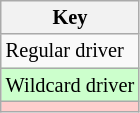<table class="wikitable" style="font-size: 85%;">
<tr>
<th colspan=2>Key</th>
</tr>
<tr>
<td>Regular driver</td>
</tr>
<tr style="background:#ccffcc;">
<td>Wildcard driver</td>
</tr>
<tr style="background:#ffcccc;">
<td></td>
</tr>
</table>
